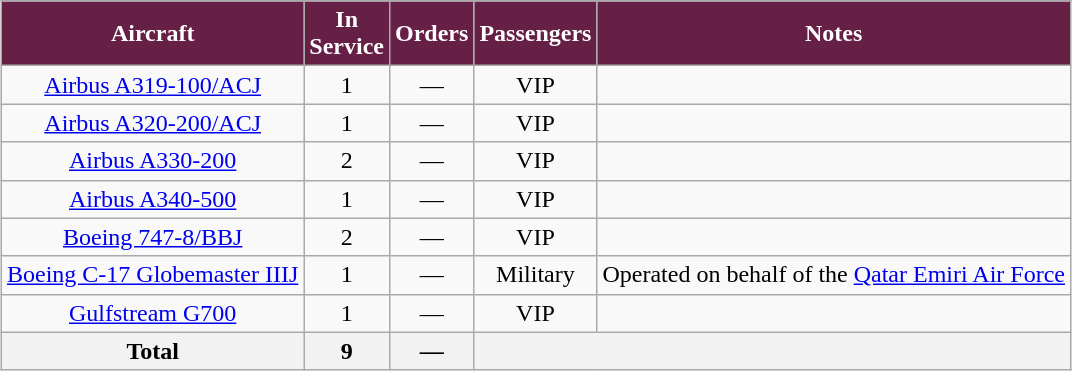<table class="wikitable" style="margin:0.5em auto;text-align:center;">
<tr style="color:white;">
<th style="background-color:#662046;">Aircraft</th>
<th style="background-color:#662046;">In<br>Service</th>
<th style="background-color:#662046;">Orders</th>
<th style="background-color:#662046;">Passengers</th>
<th style="background-color:#662046;">Notes</th>
</tr>
<tr>
<td><a href='#'>Airbus A319-100/ACJ</a></td>
<td>1</td>
<td>—</td>
<td><abbr>VIP</abbr></td>
<td></td>
</tr>
<tr>
<td><a href='#'>Airbus A320-200/ACJ</a></td>
<td>1</td>
<td>—</td>
<td><abbr>VIP</abbr></td>
<td></td>
</tr>
<tr>
<td><a href='#'>Airbus A330-200</a></td>
<td>2</td>
<td>—</td>
<td><abbr>VIP</abbr></td>
<td></td>
</tr>
<tr>
<td><a href='#'>Airbus A340-500</a></td>
<td>1</td>
<td>—</td>
<td><abbr>VIP</abbr></td>
<td></td>
</tr>
<tr>
<td><a href='#'>Boeing 747-8/BBJ</a></td>
<td>2</td>
<td>—</td>
<td><abbr>VIP</abbr></td>
<td></td>
</tr>
<tr>
<td><a href='#'>Boeing C-17 Globemaster IIIJ</a></td>
<td>1</td>
<td>—</td>
<td><abbr>Military</abbr></td>
<td>Operated on behalf of the <a href='#'>Qatar Emiri Air Force</a></td>
</tr>
<tr>
<td><a href='#'>Gulfstream G700</a></td>
<td>1</td>
<td>—</td>
<td><abbr>VIP</abbr></td>
<td></td>
</tr>
<tr>
<th>Total</th>
<th>9</th>
<th>—</th>
<th colspan="2"></th>
</tr>
</table>
